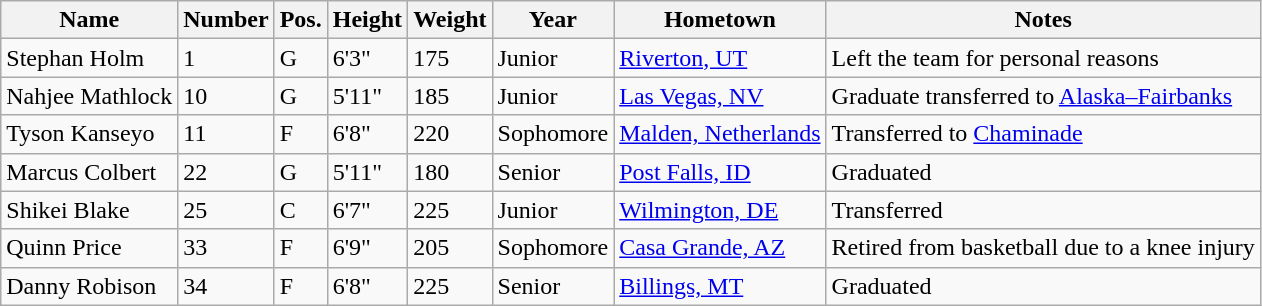<table class="wikitable sortable" border="1">
<tr>
<th>Name</th>
<th>Number</th>
<th>Pos.</th>
<th>Height</th>
<th>Weight</th>
<th>Year</th>
<th>Hometown</th>
<th class="unsortable">Notes</th>
</tr>
<tr>
<td>Stephan Holm</td>
<td>1</td>
<td>G</td>
<td>6'3"</td>
<td>175</td>
<td>Junior</td>
<td><a href='#'>Riverton, UT</a></td>
<td>Left the team for personal reasons</td>
</tr>
<tr>
<td>Nahjee Mathlock</td>
<td>10</td>
<td>G</td>
<td>5'11"</td>
<td>185</td>
<td>Junior</td>
<td><a href='#'>Las Vegas, NV</a></td>
<td>Graduate transferred to <a href='#'>Alaska–Fairbanks</a></td>
</tr>
<tr>
<td>Tyson Kanseyo</td>
<td>11</td>
<td>F</td>
<td>6'8"</td>
<td>220</td>
<td>Sophomore</td>
<td><a href='#'>Malden, Netherlands</a></td>
<td>Transferred to <a href='#'>Chaminade</a></td>
</tr>
<tr>
<td>Marcus Colbert</td>
<td>22</td>
<td>G</td>
<td>5'11"</td>
<td>180</td>
<td>Senior</td>
<td><a href='#'>Post Falls, ID</a></td>
<td>Graduated</td>
</tr>
<tr>
<td>Shikei Blake</td>
<td>25</td>
<td>C</td>
<td>6'7"</td>
<td>225</td>
<td>Junior</td>
<td><a href='#'>Wilmington, DE</a></td>
<td>Transferred</td>
</tr>
<tr>
<td>Quinn Price</td>
<td>33</td>
<td>F</td>
<td>6'9"</td>
<td>205</td>
<td>Sophomore</td>
<td><a href='#'>Casa Grande, AZ</a></td>
<td>Retired from basketball due to a knee injury</td>
</tr>
<tr>
<td>Danny Robison</td>
<td>34</td>
<td>F</td>
<td>6'8"</td>
<td>225</td>
<td>Senior</td>
<td><a href='#'>Billings, MT</a></td>
<td>Graduated</td>
</tr>
</table>
